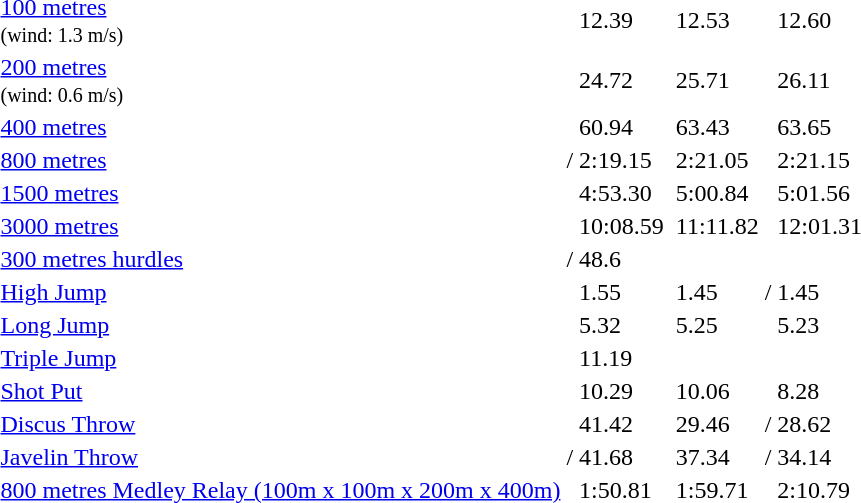<table>
<tr>
<td><a href='#'>100 metres</a> <br> <small>(wind: 1.3 m/s)</small></td>
<td></td>
<td>12.39</td>
<td></td>
<td>12.53</td>
<td></td>
<td>12.60</td>
</tr>
<tr>
<td><a href='#'>200 metres</a> <br> <small>(wind: 0.6 m/s)</small></td>
<td></td>
<td>24.72</td>
<td></td>
<td>25.71</td>
<td></td>
<td>26.11</td>
</tr>
<tr>
<td><a href='#'>400 metres</a></td>
<td></td>
<td>60.94</td>
<td></td>
<td>63.43</td>
<td></td>
<td>63.65</td>
</tr>
<tr>
<td><a href='#'>800 metres</a></td>
<td>/</td>
<td>2:19.15</td>
<td></td>
<td>2:21.05</td>
<td></td>
<td>2:21.15</td>
</tr>
<tr>
<td><a href='#'>1500 metres</a></td>
<td></td>
<td>4:53.30</td>
<td></td>
<td>5:00.84</td>
<td></td>
<td>5:01.56</td>
</tr>
<tr>
<td><a href='#'>3000 metres</a></td>
<td></td>
<td>10:08.59</td>
<td></td>
<td>11:11.82</td>
<td></td>
<td>12:01.31</td>
</tr>
<tr>
<td><a href='#'>300 metres hurdles</a></td>
<td>/</td>
<td>48.6</td>
<td></td>
<td></td>
<td></td>
<td></td>
</tr>
<tr>
<td><a href='#'>High Jump</a></td>
<td></td>
<td>1.55</td>
<td></td>
<td>1.45</td>
<td>/</td>
<td>1.45</td>
</tr>
<tr>
<td><a href='#'>Long Jump</a></td>
<td></td>
<td>5.32</td>
<td></td>
<td>5.25</td>
<td></td>
<td>5.23</td>
</tr>
<tr>
<td><a href='#'>Triple Jump</a></td>
<td></td>
<td>11.19</td>
<td></td>
<td></td>
<td></td>
<td></td>
</tr>
<tr>
<td><a href='#'>Shot Put</a></td>
<td></td>
<td>10.29</td>
<td></td>
<td>10.06</td>
<td></td>
<td>8.28</td>
</tr>
<tr>
<td><a href='#'>Discus Throw</a></td>
<td></td>
<td>41.42</td>
<td></td>
<td>29.46</td>
<td>/</td>
<td>28.62</td>
</tr>
<tr>
<td><a href='#'>Javelin Throw</a></td>
<td>/</td>
<td>41.68</td>
<td></td>
<td>37.34</td>
<td>/</td>
<td>34.14</td>
</tr>
<tr>
<td><a href='#'>800 metres Medley Relay (100m x 100m x 200m x 400m)</a></td>
<td></td>
<td>1:50.81</td>
<td></td>
<td>1:59.71</td>
<td></td>
<td>2:10.79</td>
</tr>
</table>
